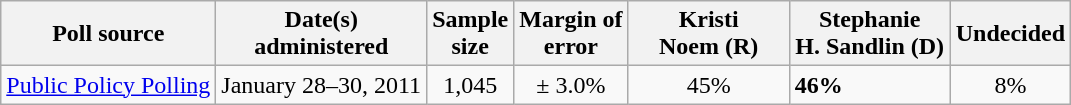<table class="wikitable">
<tr>
<th>Poll source</th>
<th>Date(s)<br>administered</th>
<th>Sample<br>size</th>
<th>Margin of<br>error</th>
<th width=100px>Kristi<br>Noem (R)</th>
<th width=100px>Stephanie<br>H. Sandlin (D)</th>
<th>Undecided</th>
</tr>
<tr>
<td><a href='#'>Public Policy Polling</a></td>
<td align=center>January 28–30, 2011</td>
<td align=center>1,045</td>
<td align=center>± 3.0%</td>
<td align=center>45%</td>
<td><strong>46%</strong></td>
<td align=center>8%</td>
</tr>
</table>
